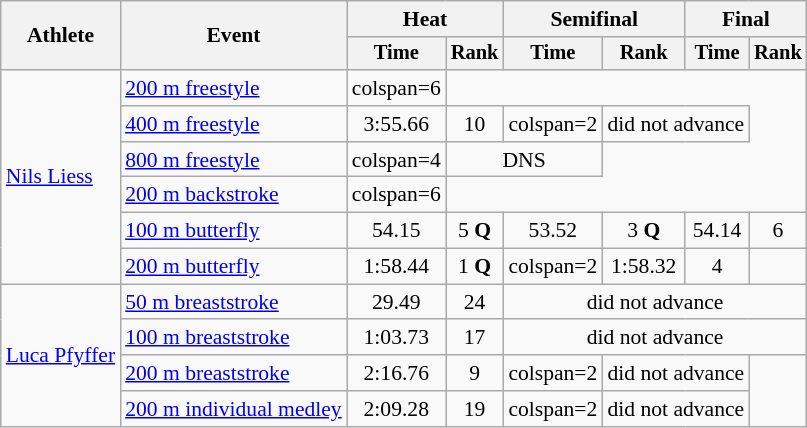<table class=wikitable style="font-size:90%">
<tr>
<th rowspan=2>Athlete</th>
<th rowspan=2>Event</th>
<th colspan="2">Heat</th>
<th colspan="2">Semifinal</th>
<th colspan="2">Final</th>
</tr>
<tr style="font-size:95%">
<th>Time</th>
<th>Rank</th>
<th>Time</th>
<th>Rank</th>
<th>Time</th>
<th>Rank</th>
</tr>
<tr align=center>
<td align=left rowspan=6><a href='#'>Nils Liess</a></td>
<td align=left><a href='#'>200 m freestyle</a></td>
<td>colspan=6 </td>
</tr>
<tr align=center>
<td align=left><a href='#'>400 m freestyle</a></td>
<td>3:55.66</td>
<td>10</td>
<td>colspan=2 </td>
<td colspan=2>did not advance</td>
</tr>
<tr align=center>
<td align=left><a href='#'>800 m freestyle</a></td>
<td>colspan=4 </td>
<td colspan=2>DNS</td>
</tr>
<tr align=center>
<td align=left><a href='#'>200 m backstroke</a></td>
<td>colspan=6 </td>
</tr>
<tr align=center>
<td align=left><a href='#'>100 m butterfly</a></td>
<td>54.15</td>
<td>5 <strong>Q</strong></td>
<td>53.52</td>
<td>3 <strong>Q</strong></td>
<td>54.14</td>
<td>6</td>
</tr>
<tr align=center>
<td align=left><a href='#'>200 m butterfly</a></td>
<td>1:58.44</td>
<td>1 <strong>Q</strong></td>
<td>colspan=2 </td>
<td>1:58.32</td>
<td>4</td>
</tr>
<tr align=center>
<td align=left rowspan=4><a href='#'>Luca Pfyffer</a></td>
<td align=left><a href='#'>50 m breaststroke</a></td>
<td>29.49</td>
<td>24</td>
<td colspan=4>did not advance</td>
</tr>
<tr align=center>
<td align=left><a href='#'>100 m breaststroke</a></td>
<td>1:03.73</td>
<td>17</td>
<td colspan=4>did not advance</td>
</tr>
<tr align=center>
<td align=left><a href='#'>200 m breaststroke</a></td>
<td>2:16.76</td>
<td>9</td>
<td>colspan=2 </td>
<td colspan=2>did not advance</td>
</tr>
<tr align=center>
<td align=left><a href='#'>200 m individual medley</a></td>
<td>2:09.28</td>
<td>19</td>
<td>colspan=2 </td>
<td colspan=2>did not advance</td>
</tr>
</table>
